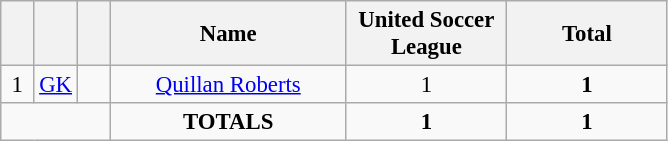<table class="wikitable" style="font-size: 95%; text-align: center;">
<tr>
<th width=15></th>
<th width=15></th>
<th width=15></th>
<th width=150>Name</th>
<th width=100>United Soccer League</th>
<th width=100>Total</th>
</tr>
<tr>
<td>1</td>
<td><a href='#'>GK</a></td>
<td></td>
<td><a href='#'>Quillan Roberts</a></td>
<td>1</td>
<td><strong>1</strong></td>
</tr>
<tr>
<td colspan="3"></td>
<td><strong>TOTALS</strong></td>
<td><strong>1</strong></td>
<td><strong>1</strong></td>
</tr>
</table>
